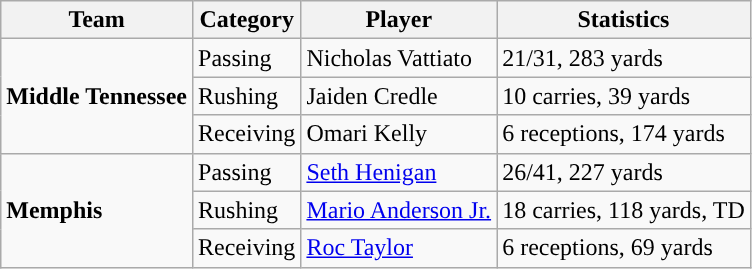<table class="wikitable" style="float: left;">
<tr>
<th>Team</th>
<th>Category</th>
<th>Player</th>
<th>Statistics</th>
</tr>
<tr>
<td rowspan=3><strong>Middle Tennessee</strong></td>
<td>Passing</td>
<td>Nicholas Vattiato</td>
<td>21/31, 283 yards</td>
</tr>
<tr>
<td>Rushing</td>
<td>Jaiden Credle</td>
<td>10 carries, 39 yards</td>
</tr>
<tr>
<td>Receiving</td>
<td>Omari Kelly</td>
<td>6 receptions, 174 yards</td>
</tr>
<tr>
<td rowspan=3><strong>Memphis</strong></td>
<td>Passing</td>
<td><a href='#'>Seth Henigan</a></td>
<td>26/41, 227 yards</td>
</tr>
<tr>
<td>Rushing</td>
<td><a href='#'>Mario Anderson Jr.</a></td>
<td>18 carries, 118 yards, TD</td>
</tr>
<tr>
<td>Receiving</td>
<td><a href='#'>Roc Taylor</a></td>
<td>6 receptions, 69 yards</td>
</tr>
</table>
